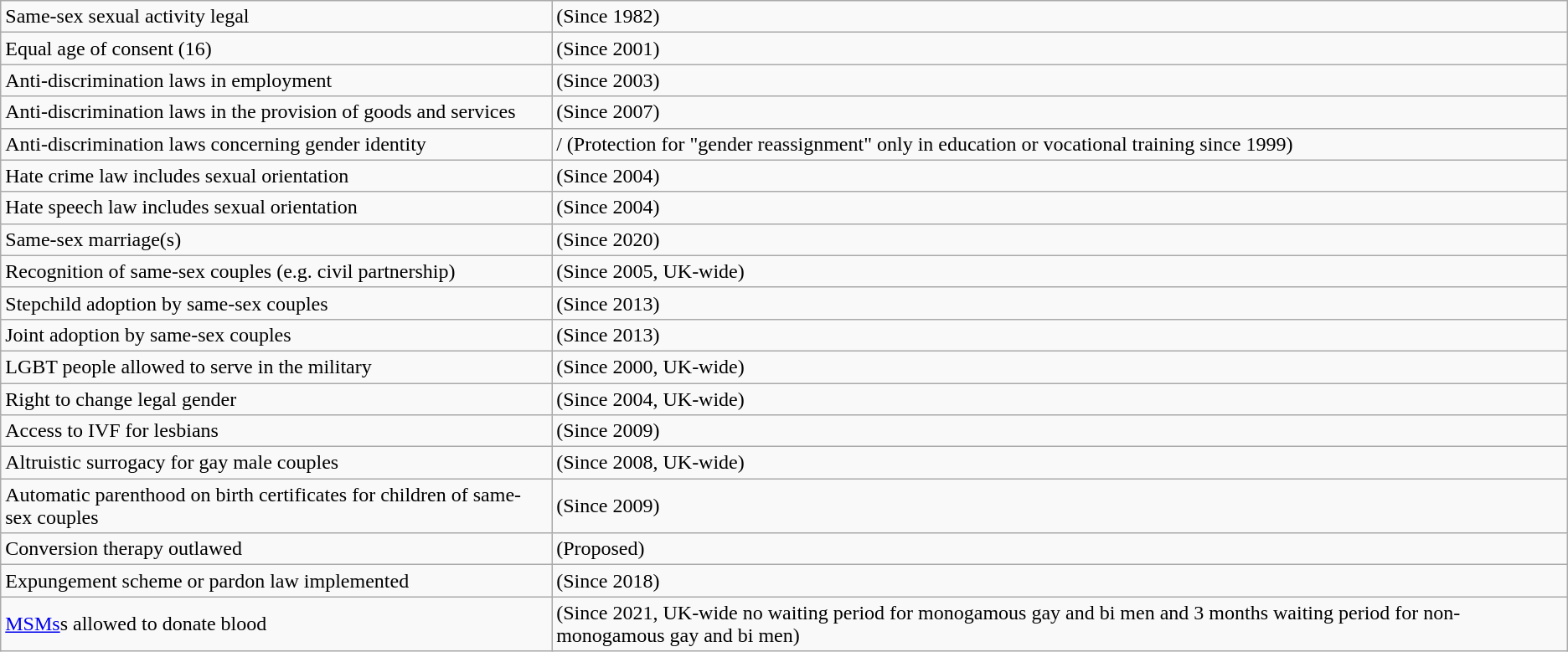<table class="wikitable">
<tr>
<td>Same-sex sexual activity legal</td>
<td> (Since 1982)</td>
</tr>
<tr>
<td>Equal age of consent (16)</td>
<td> (Since 2001)</td>
</tr>
<tr>
<td>Anti-discrimination laws in employment</td>
<td> (Since 2003)</td>
</tr>
<tr>
<td>Anti-discrimination laws in the provision of goods and services</td>
<td> (Since 2007)</td>
</tr>
<tr>
<td>Anti-discrimination laws concerning gender identity</td>
<td>/ (Protection for "gender reassignment" only in education or vocational training since 1999)</td>
</tr>
<tr>
<td>Hate crime law includes sexual orientation</td>
<td> (Since 2004)</td>
</tr>
<tr>
<td>Hate speech law includes sexual orientation</td>
<td> (Since 2004)</td>
</tr>
<tr>
<td>Same-sex marriage(s)</td>
<td> (Since 2020)</td>
</tr>
<tr>
<td>Recognition of same-sex couples (e.g. civil partnership)</td>
<td> (Since 2005, UK-wide)</td>
</tr>
<tr>
<td>Stepchild adoption by same-sex couples</td>
<td> (Since 2013)</td>
</tr>
<tr>
<td>Joint adoption by same-sex couples</td>
<td> (Since 2013)</td>
</tr>
<tr>
<td>LGBT people allowed to serve in the military</td>
<td> (Since 2000, UK-wide)</td>
</tr>
<tr>
<td>Right to change legal gender</td>
<td> (Since 2004, UK-wide)</td>
</tr>
<tr>
<td>Access to IVF for lesbians</td>
<td> (Since 2009)</td>
</tr>
<tr>
<td>Altruistic surrogacy for gay male couples</td>
<td> (Since 2008, UK-wide)</td>
</tr>
<tr>
<td>Automatic parenthood on birth certificates for children of same-sex couples</td>
<td> (Since 2009)</td>
</tr>
<tr>
<td>Conversion therapy outlawed</td>
<td> (Proposed)</td>
</tr>
<tr>
<td>Expungement scheme or pardon law implemented</td>
<td> (Since 2018)</td>
</tr>
<tr>
<td><a href='#'>MSMs</a>s allowed to donate blood</td>
<td> (Since 2021, UK-wide no waiting period for monogamous gay and bi men and 3 months waiting period for non-monogamous gay and bi men)</td>
</tr>
</table>
